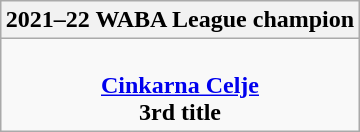<table class=wikitable style="text-align:center; margin:auto">
<tr>
<th>2021–22 WABA League champion</th>
</tr>
<tr>
<td><br><strong><a href='#'>Cinkarna Celje</a></strong><br><strong>3rd title</strong></td>
</tr>
</table>
